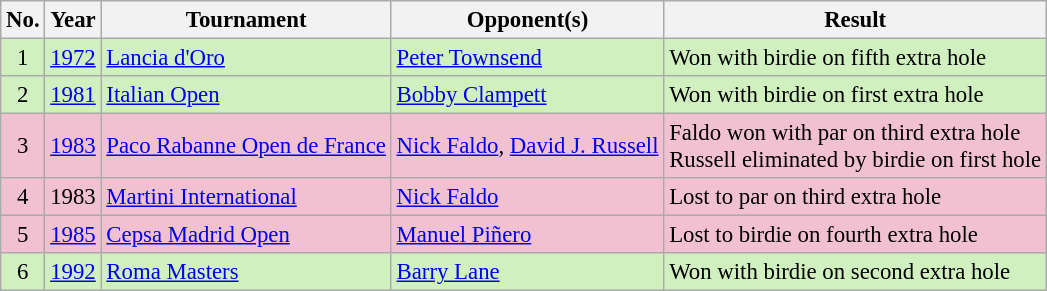<table class="wikitable" style="font-size:95%;">
<tr>
<th>No.</th>
<th>Year</th>
<th>Tournament</th>
<th>Opponent(s)</th>
<th>Result</th>
</tr>
<tr style="background:#D0F0C0;">
<td align=center>1</td>
<td><a href='#'>1972</a></td>
<td><a href='#'>Lancia d'Oro</a></td>
<td> <a href='#'>Peter Townsend</a></td>
<td>Won with birdie on fifth extra hole</td>
</tr>
<tr style="background:#D0F0C0;">
<td align=center>2</td>
<td><a href='#'>1981</a></td>
<td><a href='#'>Italian Open</a></td>
<td> <a href='#'>Bobby Clampett</a></td>
<td>Won with birdie on first extra hole</td>
</tr>
<tr style="background:#F2C1D1;">
<td align=center>3</td>
<td><a href='#'>1983</a></td>
<td><a href='#'>Paco Rabanne Open de France</a></td>
<td> <a href='#'>Nick Faldo</a>,  <a href='#'>David J. Russell</a></td>
<td>Faldo won with par on third extra hole<br>Russell eliminated by birdie on first hole</td>
</tr>
<tr style="background:#F2C1D1;">
<td align=center>4</td>
<td>1983</td>
<td><a href='#'>Martini International</a></td>
<td> <a href='#'>Nick Faldo</a></td>
<td>Lost to par on third extra hole</td>
</tr>
<tr style="background:#F2C1D1;">
<td align=center>5</td>
<td><a href='#'>1985</a></td>
<td><a href='#'>Cepsa Madrid Open</a></td>
<td> <a href='#'>Manuel Piñero</a></td>
<td>Lost to birdie on fourth extra hole</td>
</tr>
<tr style="background:#D0F0C0;">
<td align=center>6</td>
<td><a href='#'>1992</a></td>
<td><a href='#'>Roma Masters</a></td>
<td> <a href='#'>Barry Lane</a></td>
<td>Won with birdie on second extra hole</td>
</tr>
</table>
